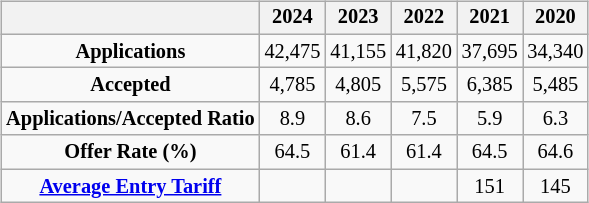<table class="floatright">
<tr>
<td><br><table class="wikitable" style="font-size:85%; text-align:center; margin-bottom: 5px">
<tr>
<th></th>
<th>2024</th>
<th>2023</th>
<th>2022</th>
<th>2021</th>
<th>2020</th>
</tr>
<tr>
<td><strong>Applications</strong></td>
<td>42,475</td>
<td>41,155</td>
<td>41,820</td>
<td>37,695</td>
<td>34,340</td>
</tr>
<tr>
<td><strong>Accepted</strong></td>
<td>4,785</td>
<td>4,805</td>
<td>5,575</td>
<td>6,385</td>
<td>5,485</td>
</tr>
<tr>
<td><strong>Applications/Accepted Ratio</strong></td>
<td>8.9</td>
<td>8.6</td>
<td>7.5</td>
<td>5.9</td>
<td>6.3</td>
</tr>
<tr>
<td><strong>Offer Rate (%)</strong></td>
<td>64.5</td>
<td>61.4</td>
<td>61.4</td>
<td>64.5</td>
<td>64.6</td>
</tr>
<tr>
<td><strong><a href='#'>Average Entry Tariff</a></strong></td>
<td></td>
<td></td>
<td></td>
<td>151</td>
<td>145</td>
</tr>
</table>
<table style="font-size:80%;float:left">
<tr>
<td></td>
</tr>
</table>
</td>
</tr>
</table>
